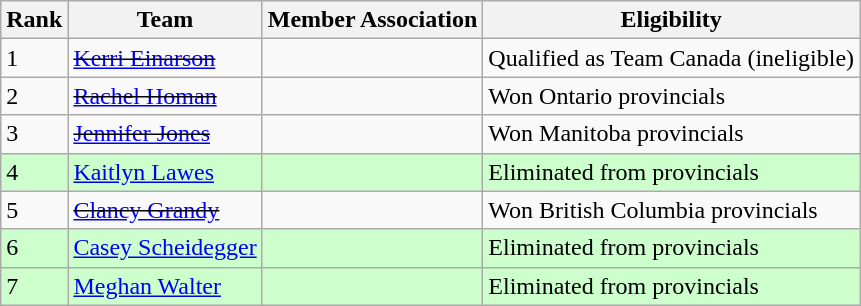<table class="wikitable">
<tr>
<th scope="col">Rank</th>
<th scope="col">Team</th>
<th scope="col">Member Association</th>
<th scope="col">Eligibility</th>
</tr>
<tr>
<td>1</td>
<td><s><a href='#'>Kerri Einarson</a></s></td>
<td></td>
<td>Qualified as Team Canada (ineligible)</td>
</tr>
<tr>
<td>2</td>
<td><s><a href='#'>Rachel Homan</a></s></td>
<td></td>
<td>Won Ontario provincials</td>
</tr>
<tr>
<td>3</td>
<td><s><a href='#'>Jennifer Jones</a></s></td>
<td></td>
<td>Won Manitoba provincials</td>
</tr>
<tr bgcolor=#ccffcc>
<td>4</td>
<td><a href='#'>Kaitlyn Lawes</a></td>
<td></td>
<td>Eliminated from provincials</td>
</tr>
<tr>
<td>5</td>
<td><s><a href='#'>Clancy Grandy</a></s></td>
<td></td>
<td>Won British Columbia provincials</td>
</tr>
<tr bgcolor=#ccffcc>
<td>6</td>
<td><a href='#'>Casey Scheidegger</a></td>
<td></td>
<td>Eliminated from provincials</td>
</tr>
<tr bgcolor=#ccffcc>
<td>7</td>
<td><a href='#'>Meghan Walter</a></td>
<td></td>
<td>Eliminated from provincials</td>
</tr>
</table>
